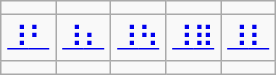<table class="wikitable noresize nowrap" style="text-align: center; font-size: larger;">
<tr>
<td></td>
<td></td>
<td></td>
<td></td>
<td></td>
</tr>
<tr>
<td><a href='#'>⠸</a><a href='#'>⠃</a></td>
<td><a href='#'>⠸</a><a href='#'>⠆</a></td>
<td><a href='#'>⠸</a><a href='#'>⠳</a></td>
<td><a href='#'>⠸</a><a href='#'>⠿</a></td>
<td><a href='#'>⠸</a><a href='#'>⠇</a></td>
</tr>
<tr>
<td></td>
<td></td>
<td></td>
<td></td>
<td></td>
</tr>
</table>
